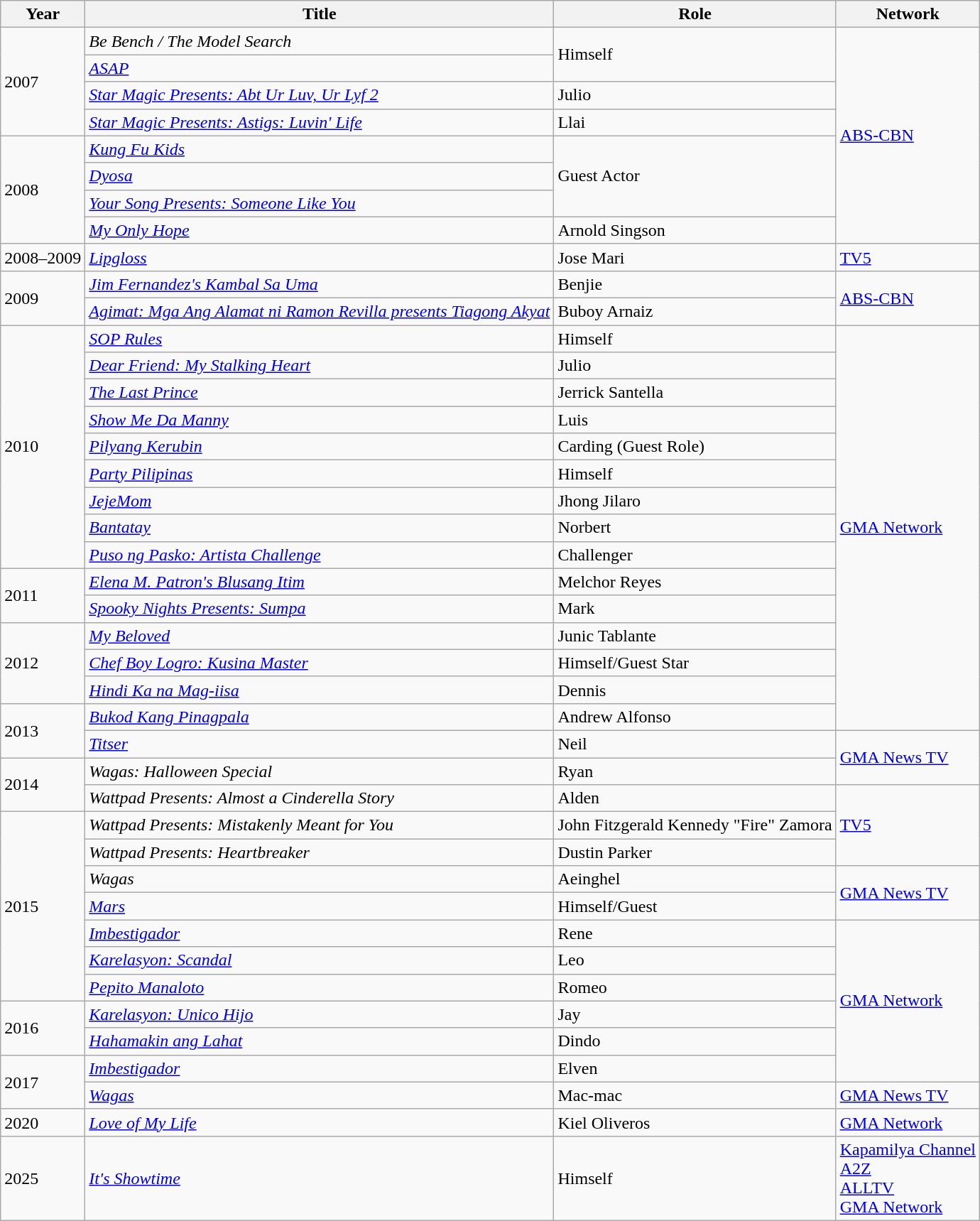<table class="wikitable sortable">
<tr>
<th>Year</th>
<th>Title</th>
<th>Role</th>
<th>Network</th>
</tr>
<tr>
<td rowspan="4">2007</td>
<td><em>Be Bench / The Model Search</em></td>
<td rowspan="2">Himself</td>
<td rowspan="8"><a href='#'>ABS-CBN</a></td>
</tr>
<tr>
<td><em><a href='#'>ASAP</a></em></td>
</tr>
<tr>
<td><em><a href='#'>Star Magic Presents: Abt Ur Luv, Ur Lyf 2</a></em></td>
<td>Julio</td>
</tr>
<tr>
<td><em><a href='#'>Star Magic Presents: Astigs: Luvin' Life</a></em></td>
<td>Llai</td>
</tr>
<tr>
<td rowspan="4">2008</td>
<td><em><a href='#'>Kung Fu Kids</a></em></td>
<td rowspan="3">Guest Actor</td>
</tr>
<tr>
<td><em><a href='#'>Dyosa</a></em></td>
</tr>
<tr>
<td><em><a href='#'>Your Song Presents: Someone Like You</a></em></td>
</tr>
<tr>
<td><em><a href='#'>My Only Hope</a></em></td>
<td>Arnold Singson</td>
</tr>
<tr>
<td>2008–2009</td>
<td><em><a href='#'>Lipgloss</a></em></td>
<td>Jose Mari</td>
<td><a href='#'>TV5</a></td>
</tr>
<tr>
<td rowspan="2">2009</td>
<td><em><a href='#'>Jim Fernandez's Kambal Sa Uma</a></em></td>
<td>Benjie</td>
<td rowspan="2"><a href='#'>ABS-CBN</a></td>
</tr>
<tr>
<td><em><a href='#'>Agimat: Mga Ang Alamat ni Ramon Revilla presents Tiagong Akyat</a></em></td>
<td>Buboy Arnaiz</td>
</tr>
<tr>
<td rowspan="9">2010</td>
<td><em><a href='#'>SOP Rules</a></em></td>
<td>Himself</td>
<td rowspan="15"><a href='#'>GMA Network</a></td>
</tr>
<tr>
<td><em><a href='#'>Dear Friend: My Stalking Heart</a></em></td>
<td>Julio</td>
</tr>
<tr>
<td><em><a href='#'>The Last Prince</a></em></td>
<td>Jerrick Santella</td>
</tr>
<tr>
<td><em><a href='#'>Show Me Da Manny</a></em></td>
<td>Luis</td>
</tr>
<tr>
<td><em><a href='#'>Pilyang Kerubin</a></em></td>
<td>Carding (Guest Role)</td>
</tr>
<tr>
<td><em><a href='#'>Party Pilipinas</a></em></td>
<td>Himself</td>
</tr>
<tr>
<td><em><a href='#'>JejeMom</a></em></td>
<td>Jhong Jilaro</td>
</tr>
<tr>
<td><em><a href='#'>Bantatay</a></em></td>
<td>Norbert</td>
</tr>
<tr>
<td><em><a href='#'>Puso ng Pasko: Artista Challenge</a></em></td>
<td>Challenger</td>
</tr>
<tr>
<td rowspan="2">2011</td>
<td><em><a href='#'>Elena M. Patron's Blusang Itim</a></em></td>
<td>Melchor Reyes</td>
</tr>
<tr>
<td><em><a href='#'>Spooky Nights Presents: Sumpa</a></em></td>
<td>Mark</td>
</tr>
<tr>
<td rowspan="3">2012</td>
<td><em><a href='#'>My Beloved</a></em></td>
<td>Junic Tablante</td>
</tr>
<tr>
<td><em><a href='#'>Chef Boy Logro: Kusina Master</a></em></td>
<td>Himself/Guest Star</td>
</tr>
<tr>
<td><em><a href='#'>Hindi Ka na Mag-iisa</a></em></td>
<td>Dennis</td>
</tr>
<tr>
<td rowspan="2">2013</td>
<td><em><a href='#'>Bukod Kang Pinagpala</a></em></td>
<td>Andrew Alfonso</td>
</tr>
<tr>
<td><em><a href='#'>Titser</a></em></td>
<td>Neil</td>
<td rowspan="2"><a href='#'>GMA News TV</a></td>
</tr>
<tr>
<td rowspan="2">2014</td>
<td><em>Wagas: Halloween Special</em></td>
<td>Ryan</td>
</tr>
<tr>
<td><em>Wattpad Presents: Almost a Cinderella Story</em></td>
<td>Alden</td>
<td rowspan="3"><a href='#'>TV5</a></td>
</tr>
<tr>
<td rowspan="7">2015</td>
<td><em>Wattpad Presents: Mistakenly Meant for You</em></td>
<td>John Fitzgerald Kennedy "Fire" Zamora</td>
</tr>
<tr>
<td><em>Wattpad Presents: Heartbreaker</em></td>
<td>Dustin Parker</td>
</tr>
<tr>
<td><em>Wagas</em></td>
<td>Aeinghel</td>
<td rowspan="2"><a href='#'>GMA News TV</a></td>
</tr>
<tr>
<td><em><a href='#'>Mars</a></em></td>
<td>Himself/Guest</td>
</tr>
<tr>
<td><em><a href='#'>Imbestigador</a></em></td>
<td>Rene</td>
<td rowspan="6"><a href='#'>GMA Network</a></td>
</tr>
<tr>
<td><em><a href='#'>Karelasyon: Scandal</a></em></td>
<td>Leo</td>
</tr>
<tr>
<td><em><a href='#'>Pepito Manaloto</a></em></td>
<td>Romeo</td>
</tr>
<tr>
<td rowspan="2">2016</td>
<td><em><a href='#'>Karelasyon: Unico Hijo</a></em></td>
<td>Jay</td>
</tr>
<tr>
<td><em><a href='#'>Hahamakin ang Lahat</a></em></td>
<td>Dindo</td>
</tr>
<tr>
<td rowspan="2">2017</td>
<td><em><a href='#'>Imbestigador</a></em></td>
<td>Elven</td>
</tr>
<tr>
<td><em><a href='#'>Wagas</a></em></td>
<td>Mac-mac</td>
<td><a href='#'>GMA News TV</a></td>
</tr>
<tr>
<td>2020</td>
<td><em><a href='#'>Love of My Life</a></em></td>
<td>Kiel Oliveros</td>
<td><a href='#'>GMA Network</a></td>
</tr>
<tr>
<td>2025</td>
<td><em><a href='#'>It's Showtime</a></em></td>
<td>Himself</td>
<td><a href='#'>Kapamilya Channel</a><br><a href='#'>A2Z</a><br><a href='#'>ALLTV</a><br><a href='#'>GMA Network</a></td>
</tr>
</table>
